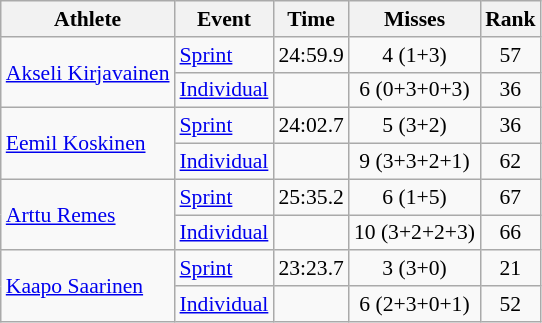<table class="wikitable" style="font-size:90%">
<tr>
<th>Athlete</th>
<th>Event</th>
<th>Time</th>
<th>Misses</th>
<th>Rank</th>
</tr>
<tr align=center>
<td align=left rowspan=2><a href='#'>Akseli Kirjavainen</a></td>
<td align=left><a href='#'>Sprint</a></td>
<td>24:59.9</td>
<td>4 (1+3)</td>
<td>57</td>
</tr>
<tr align=center>
<td align=left><a href='#'>Individual</a></td>
<td></td>
<td>6 (0+3+0+3)</td>
<td>36</td>
</tr>
<tr align=center>
<td align=left rowspan=2><a href='#'>Eemil Koskinen</a></td>
<td align=left><a href='#'>Sprint</a></td>
<td>24:02.7</td>
<td>5 (3+2)</td>
<td>36</td>
</tr>
<tr align=center>
<td align=left><a href='#'>Individual</a></td>
<td></td>
<td>9 (3+3+2+1)</td>
<td>62</td>
</tr>
<tr align=center>
<td align=left rowspan=2><a href='#'>Arttu Remes</a></td>
<td align=left><a href='#'>Sprint</a></td>
<td>25:35.2</td>
<td>6 (1+5)</td>
<td>67</td>
</tr>
<tr align=center>
<td align=left><a href='#'>Individual</a></td>
<td></td>
<td>10 (3+2+2+3)</td>
<td>66</td>
</tr>
<tr align=center>
<td align=left rowspan=2><a href='#'>Kaapo Saarinen</a></td>
<td align=left><a href='#'>Sprint</a></td>
<td>23:23.7</td>
<td>3 (3+0)</td>
<td>21</td>
</tr>
<tr align=center>
<td align=left><a href='#'>Individual</a></td>
<td></td>
<td>6 (2+3+0+1)</td>
<td>52</td>
</tr>
</table>
